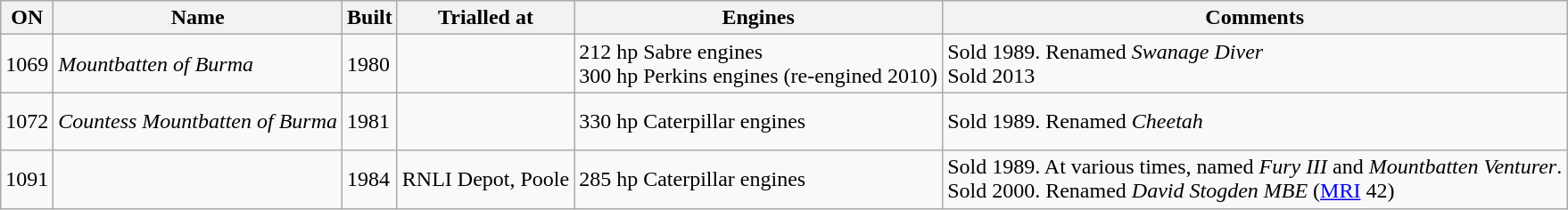<table class="wikitable">
<tr>
<th>ON</th>
<th>Name</th>
<th>Built</th>
<th>Trialled at</th>
<th>Engines</th>
<th>Comments</th>
</tr>
<tr>
<td>1069</td>
<td><em>Mountbatten of Burma</em></td>
<td>1980</td>
<td><br></td>
<td>212 hp Sabre engines<br>300 hp Perkins engines (re-engined 2010)</td>
<td>Sold 1989. Renamed <em>Swanage Diver</em><br>Sold 2013</td>
</tr>
<tr>
<td>1072</td>
<td><em>Countess Mountbatten of Burma</em></td>
<td>1981</td>
<td><br><br></td>
<td>330 hp Caterpillar engines</td>
<td>Sold 1989. Renamed <em>Cheetah</em></td>
</tr>
<tr>
<td>1091</td>
<td></td>
<td>1984</td>
<td>RNLI Depot, Poole</td>
<td>285 hp Caterpillar engines</td>
<td>Sold 1989. At various times, named <em>Fury III</em> and <em>Mountbatten Venturer</em>.<br>Sold 2000. Renamed <em>David Stogden MBE</em> (<a href='#'>MRI</a> 42)</td>
</tr>
</table>
